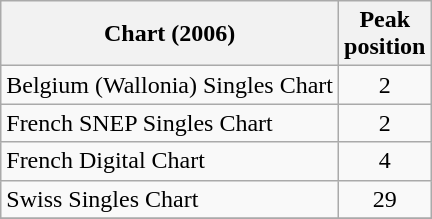<table class="wikitable sortable">
<tr>
<th align="left">Chart (2006)</th>
<th align="left">Peak<br>position</th>
</tr>
<tr>
<td align="left">Belgium (Wallonia) Singles Chart</td>
<td align="center">2</td>
</tr>
<tr>
<td align="left">French SNEP Singles Chart</td>
<td align="center">2</td>
</tr>
<tr>
<td align="left">French Digital Chart</td>
<td align="center">4</td>
</tr>
<tr>
<td align="left">Swiss Singles Chart</td>
<td align="center">29</td>
</tr>
<tr>
</tr>
</table>
